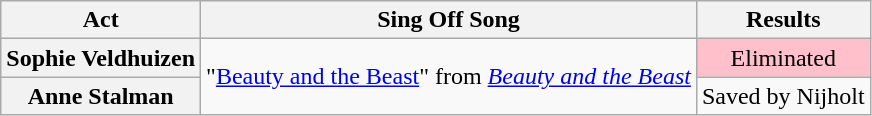<table class="wikitable plainrowheaders" style="text-align:center;">
<tr>
<th scope="col">Act</th>
<th scope="col">Sing Off Song</th>
<th scope="col">Results</th>
</tr>
<tr>
<th scope="row">Sophie Veldhuizen</th>
<td rowspan="2">"<a href='#'>Beauty and the Beast</a>" from <em><a href='#'>Beauty and the Beast</a></em></td>
<td style="background:pink;">Eliminated</td>
</tr>
<tr>
<th scope="row">Anne Stalman</th>
<td>Saved by Nijholt</td>
</tr>
</table>
